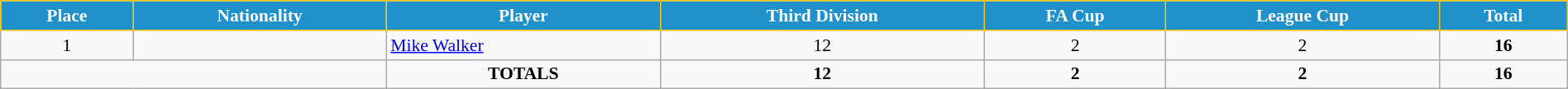<table class="wikitable" style="text-align:center; font-size:90%; width:100%;">
<tr>
<th style="background:#2191CC; color:white; border:1px solid #F7C408; text-align:center;">Place</th>
<th style="background:#2191CC; color:white; border:1px solid #F7C408; text-align:center;">Nationality</th>
<th style="background:#2191CC; color:white; border:1px solid #F7C408; text-align:center;">Player</th>
<th style="background:#2191CC; color:white; border:1px solid #F7C408; text-align:center;">Third Division</th>
<th style="background:#2191CC; color:white; border:1px solid #F7C408; text-align:center;">FA Cup</th>
<th style="background:#2191CC; color:white; border:1px solid #F7C408; text-align:center;">League Cup</th>
<th style="background:#2191CC; color:white; border:1px solid #F7C408; text-align:center;">Total</th>
</tr>
<tr>
<td>1</td>
<td></td>
<td align="left"><a href='#'>Mike Walker</a></td>
<td>12</td>
<td>2</td>
<td>2</td>
<td><strong>16</strong></td>
</tr>
<tr>
<td colspan="2"></td>
<td><strong>TOTALS</strong></td>
<td><strong>12</strong></td>
<td><strong>2</strong></td>
<td><strong>2</strong></td>
<td><strong>16</strong></td>
</tr>
</table>
